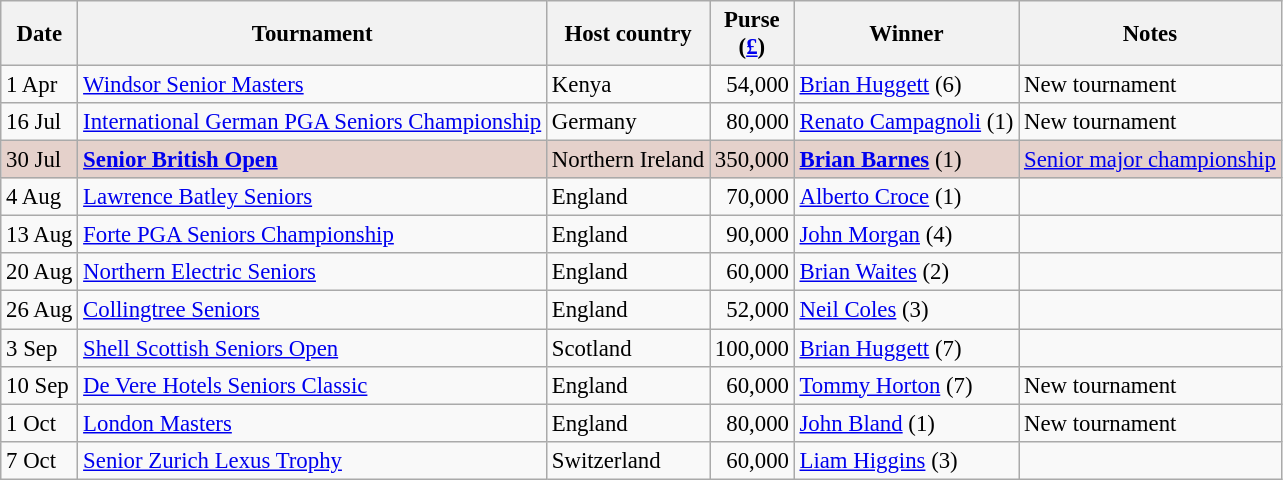<table class="wikitable" style="font-size:95%">
<tr>
<th>Date</th>
<th>Tournament</th>
<th>Host country</th>
<th>Purse<br>(<a href='#'>£</a>)</th>
<th>Winner</th>
<th>Notes</th>
</tr>
<tr>
<td>1 Apr</td>
<td><a href='#'>Windsor Senior Masters</a></td>
<td>Kenya</td>
<td align=right>54,000</td>
<td> <a href='#'>Brian Huggett</a> (6)</td>
<td>New tournament</td>
</tr>
<tr>
<td>16 Jul</td>
<td><a href='#'>International German PGA Seniors Championship</a></td>
<td>Germany</td>
<td align=right>80,000</td>
<td> <a href='#'>Renato Campagnoli</a> (1)</td>
<td>New tournament</td>
</tr>
<tr style="background:#e5d1cb;">
<td>30 Jul</td>
<td><strong><a href='#'>Senior British Open</a></strong></td>
<td>Northern Ireland</td>
<td align=right>350,000</td>
<td> <strong><a href='#'>Brian Barnes</a></strong> (1)</td>
<td><a href='#'>Senior major championship</a></td>
</tr>
<tr>
<td>4 Aug</td>
<td><a href='#'>Lawrence Batley Seniors</a></td>
<td>England</td>
<td align=right>70,000</td>
<td> <a href='#'>Alberto Croce</a> (1)</td>
<td></td>
</tr>
<tr>
<td>13 Aug</td>
<td><a href='#'>Forte PGA Seniors Championship</a></td>
<td>England</td>
<td align=right>90,000</td>
<td> <a href='#'>John Morgan</a> (4)</td>
<td></td>
</tr>
<tr>
<td>20 Aug</td>
<td><a href='#'>Northern Electric Seniors</a></td>
<td>England</td>
<td align=right>60,000</td>
<td> <a href='#'>Brian Waites</a> (2)</td>
<td></td>
</tr>
<tr>
<td>26 Aug</td>
<td><a href='#'>Collingtree Seniors</a></td>
<td>England</td>
<td align=right>52,000</td>
<td> <a href='#'>Neil Coles</a> (3)</td>
<td></td>
</tr>
<tr>
<td>3 Sep</td>
<td><a href='#'>Shell Scottish Seniors Open</a></td>
<td>Scotland</td>
<td align=right>100,000</td>
<td> <a href='#'>Brian Huggett</a> (7)</td>
<td></td>
</tr>
<tr>
<td>10 Sep</td>
<td><a href='#'>De Vere Hotels Seniors Classic</a></td>
<td>England</td>
<td align=right>60,000</td>
<td> <a href='#'>Tommy Horton</a> (7)</td>
<td>New tournament</td>
</tr>
<tr>
<td>1 Oct</td>
<td><a href='#'>London Masters</a></td>
<td>England</td>
<td align=right>80,000</td>
<td> <a href='#'>John Bland</a> (1)</td>
<td>New tournament</td>
</tr>
<tr>
<td>7 Oct</td>
<td><a href='#'>Senior Zurich Lexus Trophy</a></td>
<td>Switzerland</td>
<td align=right>60,000</td>
<td> <a href='#'>Liam Higgins</a> (3)</td>
<td></td>
</tr>
</table>
